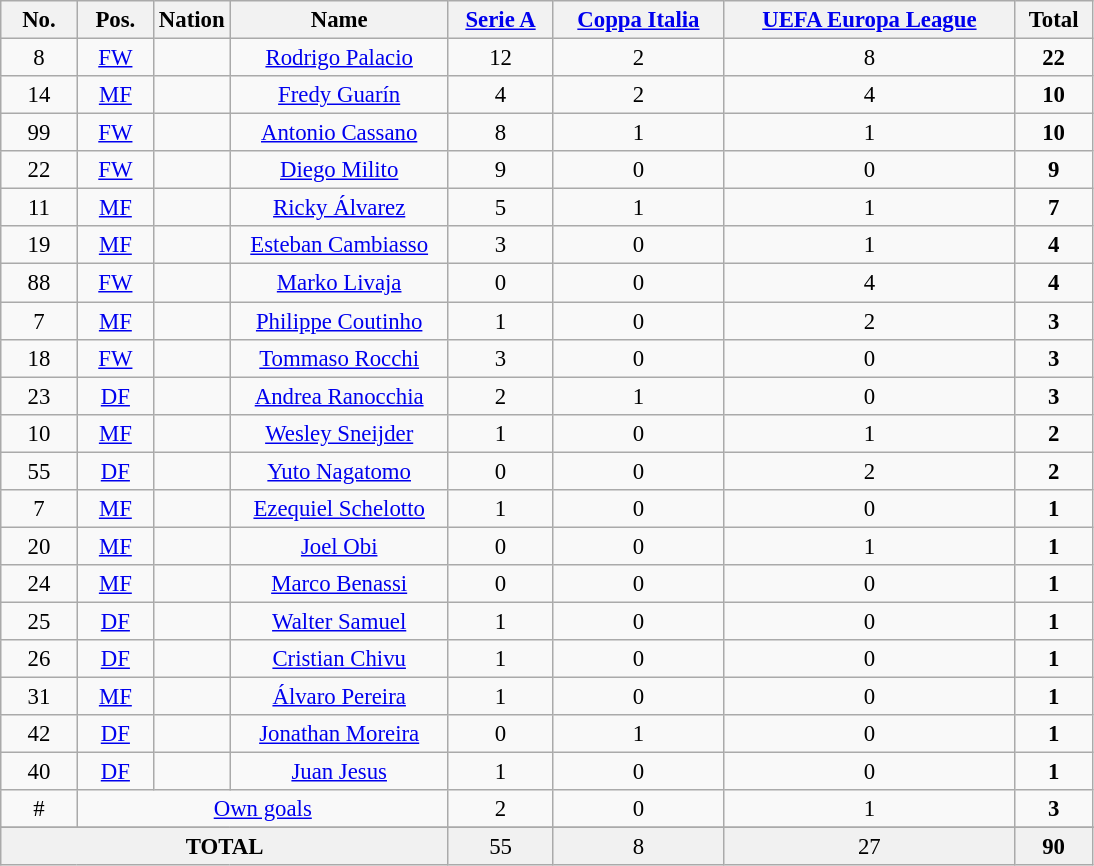<table class="wikitable sortable" style="font-size: 95%; text-align: center;">
<tr>
<th width="7%">No.</th>
<th width="7%">Pos.</th>
<th width="7%">Nation</th>
<th width="20%">Name</th>
<th><a href='#'>Serie A</a></th>
<th><a href='#'>Coppa Italia</a></th>
<th><a href='#'>UEFA Europa League</a></th>
<th>Total</th>
</tr>
<tr>
<td>8</td>
<td><a href='#'>FW</a></td>
<td></td>
<td><a href='#'>Rodrigo Palacio</a></td>
<td>12 </td>
<td>2 </td>
<td>8 </td>
<td><strong>22</strong> </td>
</tr>
<tr>
<td>14</td>
<td><a href='#'>MF</a></td>
<td></td>
<td><a href='#'>Fredy Guarín</a></td>
<td>4 </td>
<td>2 </td>
<td>4 </td>
<td><strong>10</strong> </td>
</tr>
<tr>
<td>99</td>
<td><a href='#'>FW</a></td>
<td></td>
<td><a href='#'>Antonio Cassano</a></td>
<td>8 </td>
<td>1 </td>
<td>1 </td>
<td><strong>10</strong> </td>
</tr>
<tr>
<td>22</td>
<td><a href='#'>FW</a></td>
<td></td>
<td><a href='#'>Diego Milito</a></td>
<td>9 </td>
<td>0 </td>
<td>0 </td>
<td><strong>9</strong> </td>
</tr>
<tr>
<td>11</td>
<td><a href='#'>MF</a></td>
<td></td>
<td><a href='#'>Ricky Álvarez</a></td>
<td>5 </td>
<td>1 </td>
<td>1 </td>
<td><strong>7</strong> </td>
</tr>
<tr>
<td>19</td>
<td><a href='#'>MF</a></td>
<td></td>
<td><a href='#'>Esteban Cambiasso</a></td>
<td>3 </td>
<td>0 </td>
<td>1 </td>
<td><strong>4</strong> </td>
</tr>
<tr>
<td>88</td>
<td><a href='#'>FW</a></td>
<td></td>
<td><a href='#'>Marko Livaja</a></td>
<td>0 </td>
<td>0 </td>
<td>4 </td>
<td><strong>4</strong> </td>
</tr>
<tr>
<td>7</td>
<td><a href='#'>MF</a></td>
<td></td>
<td><a href='#'>Philippe Coutinho</a></td>
<td>1 </td>
<td>0 </td>
<td>2 </td>
<td><strong>3</strong> </td>
</tr>
<tr>
<td>18</td>
<td><a href='#'>FW</a></td>
<td></td>
<td><a href='#'>Tommaso Rocchi</a></td>
<td>3 </td>
<td>0 </td>
<td>0 </td>
<td><strong>3</strong> </td>
</tr>
<tr>
<td>23</td>
<td><a href='#'>DF</a></td>
<td></td>
<td><a href='#'>Andrea Ranocchia</a></td>
<td>2 </td>
<td>1 </td>
<td>0 </td>
<td><strong>3</strong> </td>
</tr>
<tr>
<td>10</td>
<td><a href='#'>MF</a></td>
<td></td>
<td><a href='#'>Wesley Sneijder</a></td>
<td>1 </td>
<td>0 </td>
<td>1 </td>
<td><strong>2</strong> </td>
</tr>
<tr>
<td>55</td>
<td><a href='#'>DF</a></td>
<td></td>
<td><a href='#'>Yuto Nagatomo</a></td>
<td>0 </td>
<td>0 </td>
<td>2 </td>
<td><strong>2</strong> </td>
</tr>
<tr>
<td>7</td>
<td><a href='#'>MF</a></td>
<td></td>
<td><a href='#'>Ezequiel Schelotto</a></td>
<td>1 </td>
<td>0 </td>
<td>0 </td>
<td><strong>1</strong> </td>
</tr>
<tr>
<td>20</td>
<td><a href='#'>MF</a></td>
<td></td>
<td><a href='#'>Joel Obi</a></td>
<td>0 </td>
<td>0 </td>
<td>1 </td>
<td><strong>1</strong> </td>
</tr>
<tr>
<td>24</td>
<td><a href='#'>MF</a></td>
<td></td>
<td><a href='#'>Marco Benassi</a></td>
<td>0 </td>
<td>0 </td>
<td>0 </td>
<td><strong>1</strong> </td>
</tr>
<tr>
<td>25</td>
<td><a href='#'>DF</a></td>
<td></td>
<td><a href='#'>Walter Samuel</a></td>
<td>1 </td>
<td>0 </td>
<td>0 </td>
<td><strong>1</strong> </td>
</tr>
<tr>
<td>26</td>
<td><a href='#'>DF</a></td>
<td></td>
<td><a href='#'>Cristian Chivu</a></td>
<td>1 </td>
<td>0 </td>
<td>0 </td>
<td><strong>1</strong> </td>
</tr>
<tr>
<td>31</td>
<td><a href='#'>MF</a></td>
<td></td>
<td><a href='#'>Álvaro Pereira</a></td>
<td>1 </td>
<td>0 </td>
<td>0 </td>
<td><strong>1</strong> </td>
</tr>
<tr>
<td>42</td>
<td><a href='#'>DF</a></td>
<td></td>
<td><a href='#'>Jonathan Moreira</a></td>
<td>0 </td>
<td>1 </td>
<td>0 </td>
<td><strong>1</strong> </td>
</tr>
<tr>
<td>40</td>
<td><a href='#'>DF</a></td>
<td></td>
<td><a href='#'>Juan Jesus</a></td>
<td>1 </td>
<td>0 </td>
<td>0 </td>
<td><strong>1</strong> </td>
</tr>
<tr>
<td>#</td>
<td colspan=3><a href='#'>Own goals</a></td>
<td>2 </td>
<td>0 </td>
<td>1 </td>
<td><strong>3</strong> </td>
</tr>
<tr>
</tr>
<tr bgcolor="F1F1F1" >
<td colspan=4><strong>TOTAL</strong></td>
<td>55 </td>
<td>8 </td>
<td>27 </td>
<td><strong>90</strong> </td>
</tr>
</table>
